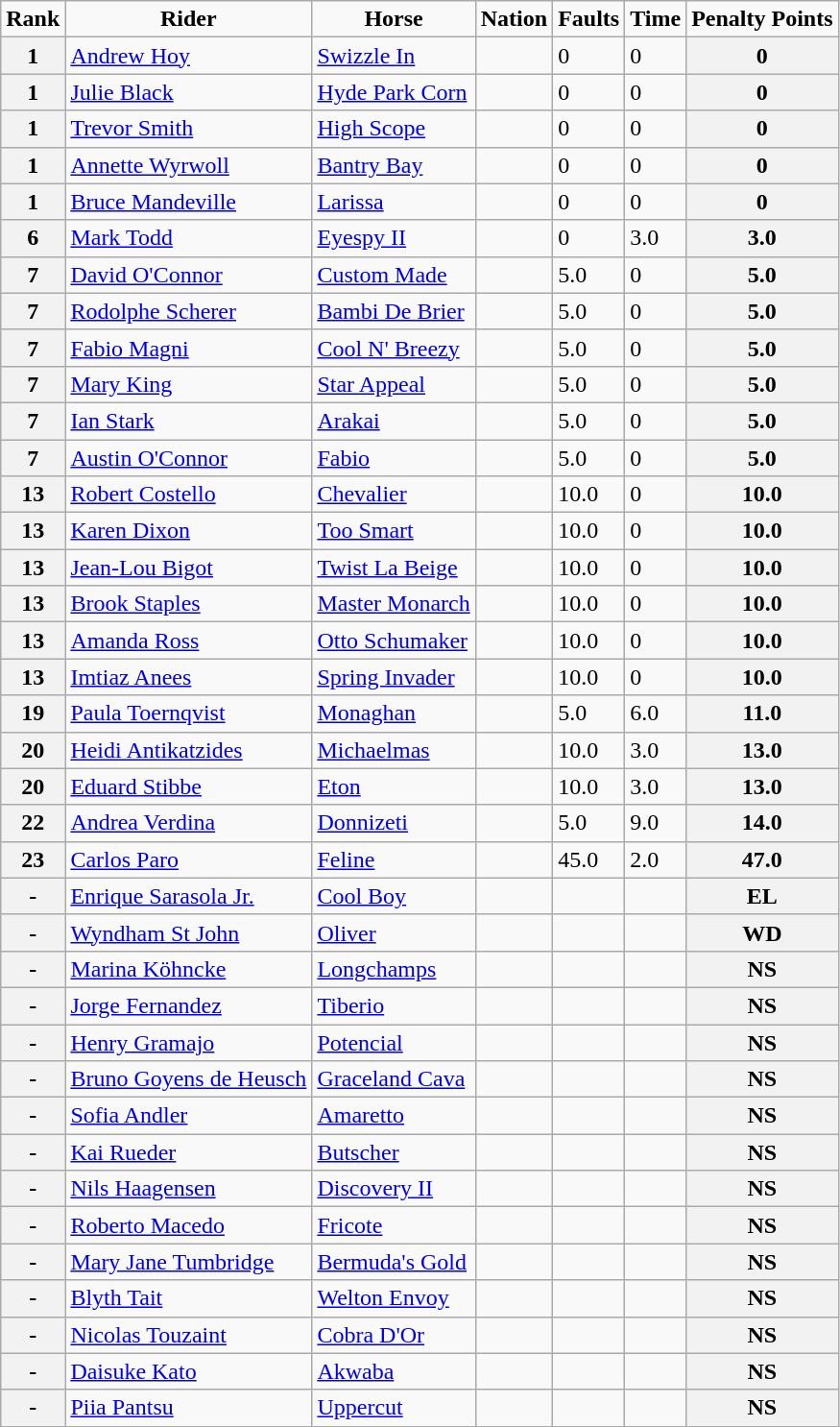<table class="wikitable sortable">
<tr>
<td align=center><strong>Rank</strong></td>
<td align=center><strong>Rider</strong></td>
<td align=center><strong>Horse</strong></td>
<td align=center><strong>Nation</strong></td>
<td align=center><strong>Faults</strong></td>
<td align=center><strong>Time</strong></td>
<td align=center><strong>Penalty Points</strong></td>
</tr>
<tr>
<th>1</th>
<td><a href='#'>Andrew Hoy</a></td>
<td><a href='#'>Swizzle In</a></td>
<td></td>
<td>0</td>
<td>0</td>
<th>0</th>
</tr>
<tr>
<th>1</th>
<td><a href='#'>Julie Black</a></td>
<td><a href='#'>Hyde Park Corn</a></td>
<td></td>
<td>0</td>
<td>0</td>
<th>0</th>
</tr>
<tr>
<th>1</th>
<td><a href='#'>Trevor Smith</a></td>
<td><a href='#'>High Scope</a></td>
<td></td>
<td>0</td>
<td>0</td>
<th>0</th>
</tr>
<tr>
<th>1</th>
<td><a href='#'>Annette Wyrwoll</a></td>
<td><a href='#'>Bantry Bay</a></td>
<td></td>
<td>0</td>
<td>0</td>
<th>0</th>
</tr>
<tr>
<th>1</th>
<td><a href='#'>Bruce Mandeville</a></td>
<td><a href='#'>Larissa</a></td>
<td></td>
<td>0</td>
<td>0</td>
<th>0</th>
</tr>
<tr>
<th>6</th>
<td><a href='#'>Mark Todd</a></td>
<td><a href='#'>Eyespy II</a></td>
<td></td>
<td>0</td>
<td>3.0</td>
<th>3.0</th>
</tr>
<tr>
<th>7</th>
<td><a href='#'>David O'Connor</a></td>
<td><a href='#'>Custom Made</a></td>
<td></td>
<td>5.0</td>
<td>0</td>
<th>5.0</th>
</tr>
<tr>
<th>7</th>
<td><a href='#'>Rodolphe Scherer</a></td>
<td><a href='#'>Bambi De Brier</a></td>
<td></td>
<td>5.0</td>
<td>0</td>
<th>5.0</th>
</tr>
<tr>
<th>7</th>
<td><a href='#'>Fabio Magni</a></td>
<td><a href='#'>Cool N' Breezy</a></td>
<td></td>
<td>5.0</td>
<td>0</td>
<th>5.0</th>
</tr>
<tr>
<th>7</th>
<td><a href='#'>Mary King</a></td>
<td><a href='#'>Star Appeal</a></td>
<td></td>
<td>5.0</td>
<td>0</td>
<th>5.0</th>
</tr>
<tr>
<th>7</th>
<td><a href='#'>Ian Stark</a></td>
<td><a href='#'>Arakai</a></td>
<td></td>
<td>5.0</td>
<td>0</td>
<th>5.0</th>
</tr>
<tr>
<th>7</th>
<td><a href='#'>Austin O'Connor</a></td>
<td><a href='#'>Fabio</a></td>
<td></td>
<td>5.0</td>
<td>0</td>
<th>5.0</th>
</tr>
<tr>
<th>13</th>
<td><a href='#'>Robert Costello</a></td>
<td><a href='#'>Chevalier</a></td>
<td></td>
<td>10.0</td>
<td>0</td>
<th>10.0</th>
</tr>
<tr>
<th>13</th>
<td><a href='#'>Karen Dixon</a></td>
<td><a href='#'>Too Smart</a></td>
<td></td>
<td>10.0</td>
<td>0</td>
<th>10.0</th>
</tr>
<tr>
<th>13</th>
<td><a href='#'>Jean-Lou Bigot</a></td>
<td><a href='#'>Twist La Beige</a></td>
<td></td>
<td>10.0</td>
<td>0</td>
<th>10.0</th>
</tr>
<tr>
<th>13</th>
<td><a href='#'>Brook Staples</a></td>
<td><a href='#'>Master Monarch</a></td>
<td></td>
<td>10.0</td>
<td>0</td>
<th>10.0</th>
</tr>
<tr>
<th>13</th>
<td><a href='#'>Amanda Ross</a></td>
<td><a href='#'>Otto Schumaker</a></td>
<td></td>
<td>10.0</td>
<td>0</td>
<th>10.0</th>
</tr>
<tr>
<th>13</th>
<td><a href='#'>Imtiaz Anees</a></td>
<td><a href='#'>Spring Invader</a></td>
<td></td>
<td>10.0</td>
<td>0</td>
<th>10.0</th>
</tr>
<tr>
<th>19</th>
<td><a href='#'>Paula Toernqvist</a></td>
<td><a href='#'>Monaghan</a></td>
<td></td>
<td>5.0</td>
<td>6.0</td>
<th>11.0</th>
</tr>
<tr>
<th>20</th>
<td><a href='#'>Heidi Antikatzides</a></td>
<td><a href='#'>Michaelmas</a></td>
<td></td>
<td>10.0</td>
<td>3.0</td>
<th>13.0</th>
</tr>
<tr>
<th>20</th>
<td><a href='#'>Eduard Stibbe</a></td>
<td><a href='#'>Eton</a></td>
<td></td>
<td>10.0</td>
<td>3.0</td>
<th>13.0</th>
</tr>
<tr>
<th>22</th>
<td><a href='#'>Andrea Verdina</a></td>
<td><a href='#'>Donnizeti</a></td>
<td></td>
<td>5.0</td>
<td>9.0</td>
<th>14.0</th>
</tr>
<tr>
<th>23</th>
<td><a href='#'>Carlos Paro</a></td>
<td><a href='#'>Feline</a></td>
<td></td>
<td>45.0</td>
<td>2.0</td>
<th>47.0</th>
</tr>
<tr>
<th>-</th>
<td><a href='#'>Enrique Sarasola Jr.</a></td>
<td><a href='#'>Cool Boy</a></td>
<td></td>
<td></td>
<td></td>
<th><strong>EL</strong></th>
</tr>
<tr>
<th>-</th>
<td><a href='#'>Wyndham St John</a></td>
<td><a href='#'>Oliver</a></td>
<td></td>
<td></td>
<td></td>
<th><strong>WD</strong></th>
</tr>
<tr>
<th>-</th>
<td><a href='#'>Marina Köhncke</a></td>
<td><a href='#'>Longchamps</a></td>
<td></td>
<td></td>
<td></td>
<th><strong>NS</strong></th>
</tr>
<tr>
<th>-</th>
<td><a href='#'>Jorge Fernandez</a></td>
<td><a href='#'>Tiberio</a></td>
<td></td>
<td></td>
<td></td>
<th><strong>NS</strong></th>
</tr>
<tr>
<th>-</th>
<td><a href='#'>Henry Gramajo</a></td>
<td><a href='#'>Potencial</a></td>
<td></td>
<td></td>
<td></td>
<th><strong>NS</strong></th>
</tr>
<tr>
<th>-</th>
<td><a href='#'>Bruno Goyens de Heusch</a></td>
<td><a href='#'>Graceland Cava</a></td>
<td></td>
<td></td>
<td></td>
<th><strong>NS</strong></th>
</tr>
<tr>
<th>-</th>
<td><a href='#'>Sofia Andler</a></td>
<td><a href='#'>Amaretto</a></td>
<td></td>
<td></td>
<td></td>
<th><strong>NS</strong></th>
</tr>
<tr>
<th>-</th>
<td><a href='#'>Kai Rueder</a></td>
<td><a href='#'>Butscher</a></td>
<td></td>
<td></td>
<td></td>
<th><strong>NS</strong></th>
</tr>
<tr>
<th>-</th>
<td><a href='#'>Nils Haagensen</a></td>
<td><a href='#'>Discovery II</a></td>
<td></td>
<td></td>
<td></td>
<th><strong>NS</strong></th>
</tr>
<tr>
<th>-</th>
<td><a href='#'>Roberto Macedo</a></td>
<td><a href='#'>Fricote</a></td>
<td></td>
<td></td>
<td></td>
<th><strong>NS</strong></th>
</tr>
<tr>
<th>-</th>
<td><a href='#'>Mary Jane Tumbridge</a></td>
<td><a href='#'>Bermuda's Gold</a></td>
<td></td>
<td></td>
<td></td>
<th><strong>NS</strong></th>
</tr>
<tr>
<th>-</th>
<td><a href='#'>Blyth Tait</a></td>
<td><a href='#'>Welton Envoy</a></td>
<td></td>
<td></td>
<td></td>
<th><strong>NS</strong></th>
</tr>
<tr>
<th>-</th>
<td><a href='#'>Nicolas Touzaint</a></td>
<td><a href='#'>Cobra D'Or</a></td>
<td></td>
<td></td>
<td></td>
<th><strong>NS</strong></th>
</tr>
<tr>
<th>-</th>
<td><a href='#'>Daisuke Kato</a></td>
<td><a href='#'>Akwaba</a></td>
<td></td>
<td></td>
<td></td>
<th><strong>NS</strong></th>
</tr>
<tr>
<th>-</th>
<td><a href='#'>Piia Pantsu</a></td>
<td><a href='#'>Uppercut</a></td>
<td></td>
<td></td>
<td></td>
<th><strong>NS</strong></th>
</tr>
</table>
